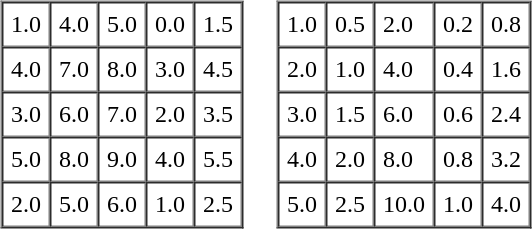<table border="0" cellspacing="20">
<tr>
<td><br><table | border="1px solid black" cellpadding="5" cellspacing="0">
<tr>
<td>1.0</td>
<td>4.0</td>
<td>5.0</td>
<td>0.0</td>
<td>1.5</td>
</tr>
<tr>
<td>4.0</td>
<td>7.0</td>
<td>8.0</td>
<td>3.0</td>
<td>4.5</td>
</tr>
<tr>
<td>3.0</td>
<td>6.0</td>
<td>7.0</td>
<td>2.0</td>
<td>3.5</td>
</tr>
<tr>
<td>5.0</td>
<td>8.0</td>
<td>9.0</td>
<td>4.0</td>
<td>5.5</td>
</tr>
<tr>
<td>2.0</td>
<td>5.0</td>
<td>6.0</td>
<td>1.0</td>
<td>2.5</td>
</tr>
</table>
</td>
<td><br><table | border="1px solid black" cellpadding="5" cellspacing="0">
<tr>
<td>1.0</td>
<td>0.5</td>
<td>2.0</td>
<td>0.2</td>
<td>0.8</td>
</tr>
<tr>
<td>2.0</td>
<td>1.0</td>
<td>4.0</td>
<td>0.4</td>
<td>1.6</td>
</tr>
<tr>
<td>3.0</td>
<td>1.5</td>
<td>6.0</td>
<td>0.6</td>
<td>2.4</td>
</tr>
<tr>
<td>4.0</td>
<td>2.0</td>
<td>8.0</td>
<td>0.8</td>
<td>3.2</td>
</tr>
<tr>
<td>5.0</td>
<td>2.5</td>
<td>10.0</td>
<td>1.0</td>
<td>4.0</td>
</tr>
</table>
</td>
</tr>
</table>
